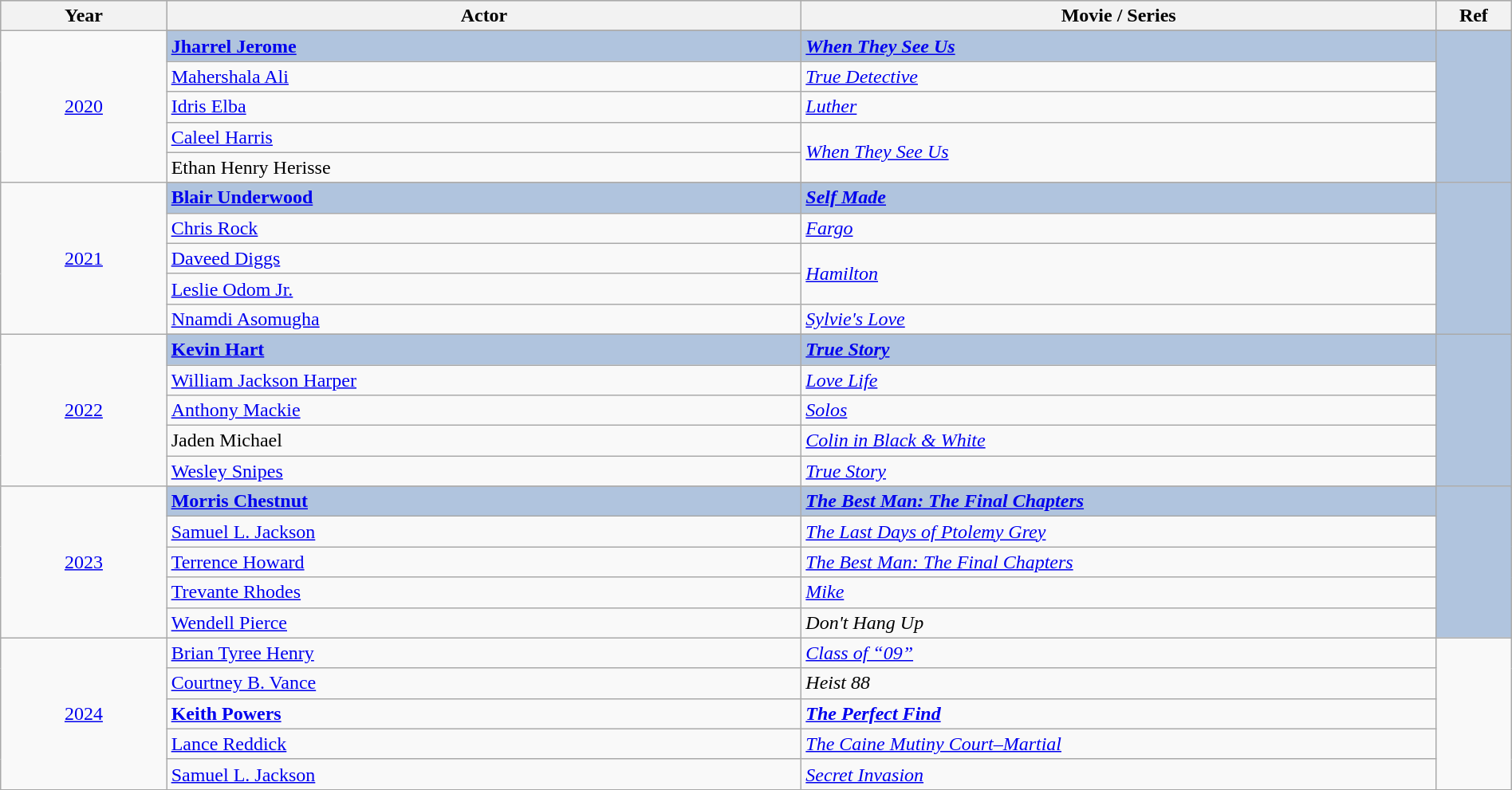<table class="wikitable" style="width:100%;">
<tr style="background:#bebebe;">
<th style="width:11%;">Year</th>
<th style="width:42%;">Actor</th>
<th style="width:42%;">Movie / Series</th>
<th style="width:5%;">Ref</th>
</tr>
<tr>
<td rowspan="6" align="center"><a href='#'>2020</a></td>
</tr>
<tr style="background:#B0C4DE">
<td><strong><a href='#'>Jharrel Jerome</a></strong></td>
<td><strong><em><a href='#'>When They See Us</a></em></strong></td>
<td rowspan="6" align="center"></td>
</tr>
<tr>
<td><a href='#'>Mahershala Ali</a></td>
<td><em><a href='#'>True Detective</a></em></td>
</tr>
<tr>
<td><a href='#'>Idris Elba</a></td>
<td><em><a href='#'>Luther</a></em></td>
</tr>
<tr>
<td><a href='#'>Caleel Harris</a></td>
<td rowspan="2"><em><a href='#'>When They See Us</a></em></td>
</tr>
<tr>
<td>Ethan Henry Herisse</td>
</tr>
<tr>
<td rowspan="6" align="center"><a href='#'>2021</a></td>
</tr>
<tr style="background:#B0C4DE">
<td><strong><a href='#'>Blair Underwood</a></strong></td>
<td><strong><em><a href='#'>Self Made</a></em></strong></td>
<td rowspan="6" align="center"></td>
</tr>
<tr>
<td><a href='#'>Chris Rock</a></td>
<td><em><a href='#'>Fargo</a></em></td>
</tr>
<tr>
<td><a href='#'>Daveed Diggs</a></td>
<td rowspan="2"><em><a href='#'>Hamilton</a></em></td>
</tr>
<tr>
<td><a href='#'>Leslie Odom Jr.</a></td>
</tr>
<tr>
<td><a href='#'>Nnamdi Asomugha</a></td>
<td><em><a href='#'>Sylvie's Love</a></em></td>
</tr>
<tr>
<td rowspan="6" align="center"><a href='#'>2022</a></td>
</tr>
<tr style="background:#B0C4DE">
<td><strong><a href='#'>Kevin Hart</a></strong></td>
<td><strong><em><a href='#'>True Story</a></em></strong></td>
<td rowspan="6" align="center"></td>
</tr>
<tr>
<td><a href='#'>William Jackson Harper</a></td>
<td><em><a href='#'>Love Life</a></em></td>
</tr>
<tr>
<td><a href='#'>Anthony Mackie</a></td>
<td><em><a href='#'>Solos</a></em></td>
</tr>
<tr>
<td>Jaden Michael</td>
<td><em><a href='#'>Colin in Black & White</a></em></td>
</tr>
<tr>
<td><a href='#'>Wesley Snipes</a></td>
<td><em><a href='#'>True Story</a></em></td>
</tr>
<tr>
<td rowspan="6" align="center"><a href='#'>2023</a></td>
</tr>
<tr style="background:#B0C4DE">
<td><strong><a href='#'>Morris Chestnut</a></strong></td>
<td><strong><em><a href='#'>The Best Man: The Final Chapters</a></em></strong></td>
<td rowspan="5" align="center"></td>
</tr>
<tr>
<td><a href='#'>Samuel L. Jackson</a></td>
<td><em><a href='#'>The Last Days of Ptolemy Grey</a></em></td>
</tr>
<tr>
<td><a href='#'>Terrence Howard</a></td>
<td><em><a href='#'>The Best Man: The Final Chapters</a></em></td>
</tr>
<tr>
<td><a href='#'>Trevante Rhodes</a></td>
<td><em><a href='#'>Mike</a></em></td>
</tr>
<tr>
<td><a href='#'>Wendell Pierce</a></td>
<td><em>Don't Hang Up</em></td>
</tr>
<tr>
<td rowspan="6" align="center"><a href='#'>2024</a></td>
<td><a href='#'>Brian Tyree Henry</a></td>
<td><em><a href='#'>Class of “09”</a></em></td>
<td rowspan="6" align="center"></td>
</tr>
<tr>
<td><a href='#'>Courtney B. Vance</a></td>
<td><em>Heist 88</em></td>
</tr>
<tr>
<td><strong><a href='#'>Keith Powers</a></strong></td>
<td><strong><em><a href='#'>The Perfect Find</a></em></strong></td>
</tr>
<tr>
<td><a href='#'>Lance Reddick</a></td>
<td><em><a href='#'>The Caine Mutiny Court–Martial</a></em></td>
</tr>
<tr>
<td><a href='#'>Samuel L. Jackson</a></td>
<td><em><a href='#'>Secret Invasion</a></em></td>
</tr>
</table>
